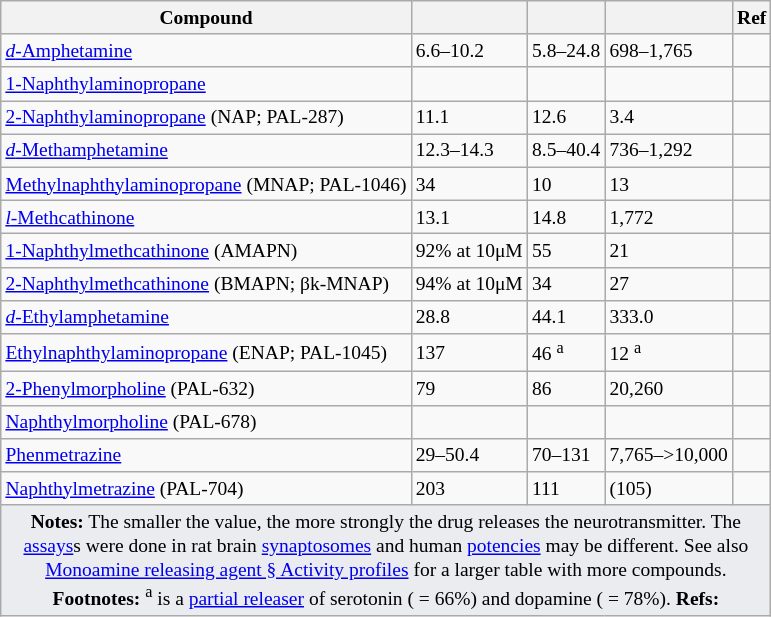<table class="wikitable" style="font-size:small;">
<tr>
<th>Compound</th>
<th data-sort-type="number"></th>
<th data-sort-type="number"></th>
<th data-sort-type="number"></th>
<th>Ref</th>
</tr>
<tr>
<td><a href='#'><em>d</em>-Amphetamine</a></td>
<td>6.6–10.2</td>
<td>5.8–24.8</td>
<td>698–1,765</td>
<td></td>
</tr>
<tr>
<td><a href='#'>1-Naphthylaminopropane</a></td>
<td></td>
<td></td>
<td></td>
<td></td>
</tr>
<tr>
<td><a href='#'>2-Naphthylaminopropane</a> (NAP; PAL-287)</td>
<td>11.1</td>
<td>12.6</td>
<td>3.4</td>
<td></td>
</tr>
<tr>
<td><a href='#'><em>d</em>-Methamphetamine</a></td>
<td>12.3–14.3</td>
<td>8.5–40.4</td>
<td>736–1,292</td>
<td></td>
</tr>
<tr>
<td><a href='#'>Methylnaphthylaminopropane</a> (MNAP; PAL-1046)</td>
<td>34</td>
<td>10</td>
<td>13</td>
<td></td>
</tr>
<tr>
<td><a href='#'><em>l</em>-Methcathinone</a></td>
<td>13.1</td>
<td>14.8</td>
<td>1,772</td>
<td></td>
</tr>
<tr>
<td><a href='#'>1-Naphthylmethcathinone</a> (AMAPN)</td>
<td>92% at 10μM</td>
<td>55</td>
<td>21</td>
<td></td>
</tr>
<tr>
<td><a href='#'>2-Naphthylmethcathinone</a> (BMAPN; βk-MNAP)</td>
<td>94% at 10μM</td>
<td>34</td>
<td>27</td>
<td></td>
</tr>
<tr>
<td><a href='#'><em>d</em>-Ethylamphetamine</a></td>
<td>28.8</td>
<td>44.1</td>
<td>333.0</td>
<td></td>
</tr>
<tr>
<td><a href='#'>Ethylnaphthylaminopropane</a> (ENAP; PAL-1045)</td>
<td>137</td>
<td>46 <sup>a</sup></td>
<td>12 <sup>a</sup></td>
<td></td>
</tr>
<tr>
<td><a href='#'>2-Phenylmorpholine</a> (PAL-632)</td>
<td>79</td>
<td>86</td>
<td>20,260</td>
<td></td>
</tr>
<tr>
<td><a href='#'>Naphthylmorpholine</a> (PAL-678)</td>
<td></td>
<td></td>
<td></td>
<td></td>
</tr>
<tr>
<td><a href='#'>Phenmetrazine</a></td>
<td>29–50.4</td>
<td>70–131</td>
<td>7,765–>10,000</td>
<td></td>
</tr>
<tr>
<td><a href='#'>Naphthylmetrazine</a> (PAL-704)</td>
<td>203</td>
<td>111</td>
<td> (105)</td>
<td></td>
</tr>
<tr>
<td colspan="5" style="width: 1px; background-color:#eaecf0; text-align: center;"><strong>Notes:</strong> The smaller the value, the more strongly the drug releases the neurotransmitter. The <a href='#'>assays</a>s were done in rat brain <a href='#'>synaptosomes</a> and human <a href='#'>potencies</a> may be different. See also <a href='#'>Monoamine releasing agent § Activity profiles</a> for a larger table with more compounds. <strong>Footnotes:</strong> <sup>a</sup>  is a <a href='#'>partial releaser</a> of serotonin ( = 66%) and dopamine ( = 78%). <strong>Refs:</strong> </td>
</tr>
</table>
